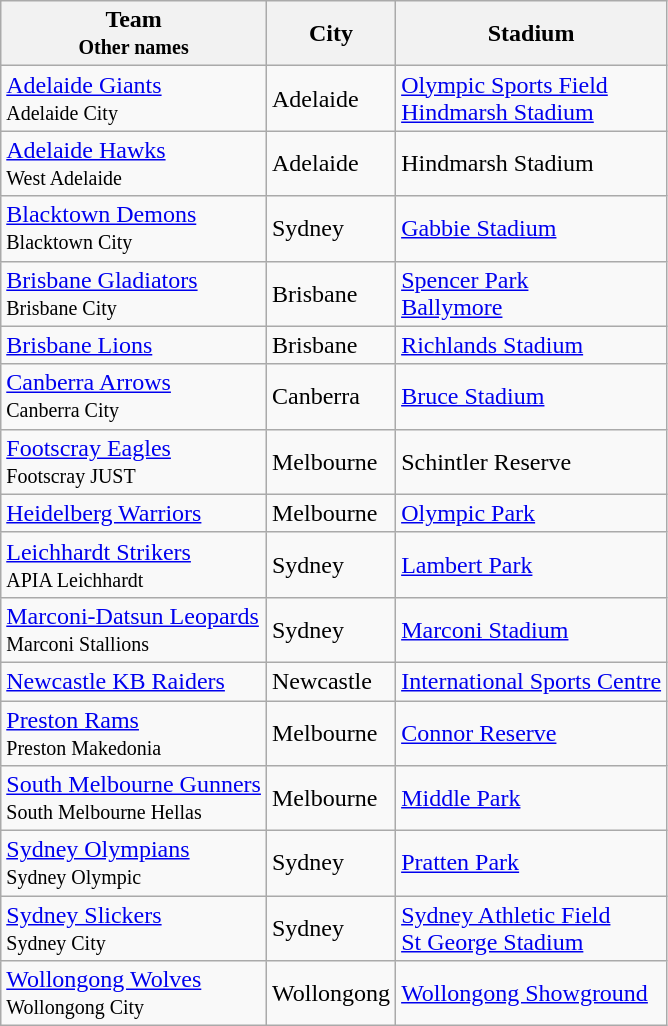<table class="wikitable">
<tr>
<th>Team<br><small>Other names</small></th>
<th>City</th>
<th>Stadium</th>
</tr>
<tr>
<td><a href='#'>Adelaide Giants</a><br><small>Adelaide City</small></td>
<td>Adelaide</td>
<td><a href='#'>Olympic Sports Field</a><br><a href='#'>Hindmarsh Stadium</a></td>
</tr>
<tr>
<td><a href='#'>Adelaide Hawks</a><br><small>West Adelaide</small></td>
<td>Adelaide</td>
<td>Hindmarsh Stadium</td>
</tr>
<tr>
<td><a href='#'>Blacktown Demons</a><br><small>Blacktown City</small></td>
<td>Sydney</td>
<td><a href='#'>Gabbie Stadium</a></td>
</tr>
<tr>
<td><a href='#'>Brisbane Gladiators</a><br><small>Brisbane City</small></td>
<td>Brisbane</td>
<td><a href='#'>Spencer Park</a><br><a href='#'>Ballymore</a></td>
</tr>
<tr>
<td><a href='#'>Brisbane Lions</a></td>
<td>Brisbane</td>
<td><a href='#'>Richlands Stadium</a></td>
</tr>
<tr>
<td><a href='#'>Canberra Arrows</a><br><small>Canberra City</small></td>
<td>Canberra</td>
<td><a href='#'>Bruce Stadium</a></td>
</tr>
<tr>
<td><a href='#'>Footscray Eagles</a><br><small>Footscray JUST</small></td>
<td>Melbourne</td>
<td>Schintler Reserve</td>
</tr>
<tr>
<td><a href='#'>Heidelberg Warriors</a></td>
<td>Melbourne</td>
<td><a href='#'>Olympic Park</a></td>
</tr>
<tr>
<td><a href='#'>Leichhardt Strikers</a><br><small>APIA Leichhardt</small></td>
<td>Sydney</td>
<td><a href='#'>Lambert Park</a></td>
</tr>
<tr>
<td><a href='#'>Marconi-Datsun Leopards</a><br><small>Marconi Stallions</small></td>
<td>Sydney</td>
<td><a href='#'>Marconi Stadium</a></td>
</tr>
<tr>
<td><a href='#'>Newcastle KB Raiders</a></td>
<td>Newcastle</td>
<td><a href='#'>International Sports Centre</a></td>
</tr>
<tr>
<td><a href='#'>Preston Rams</a><br><small>Preston Makedonia</small></td>
<td>Melbourne</td>
<td><a href='#'>Connor Reserve</a></td>
</tr>
<tr>
<td><a href='#'>South Melbourne Gunners</a><br><small>South Melbourne Hellas</small></td>
<td>Melbourne</td>
<td><a href='#'>Middle Park</a></td>
</tr>
<tr>
<td><a href='#'>Sydney Olympians</a><br><small>Sydney Olympic</small></td>
<td>Sydney</td>
<td><a href='#'>Pratten Park</a></td>
</tr>
<tr>
<td><a href='#'>Sydney Slickers</a><br><small>Sydney City</small></td>
<td>Sydney</td>
<td><a href='#'>Sydney Athletic Field</a><br><a href='#'>St George Stadium</a></td>
</tr>
<tr>
<td><a href='#'>Wollongong Wolves</a><br><small>Wollongong City</small></td>
<td>Wollongong</td>
<td><a href='#'>Wollongong Showground</a></td>
</tr>
</table>
